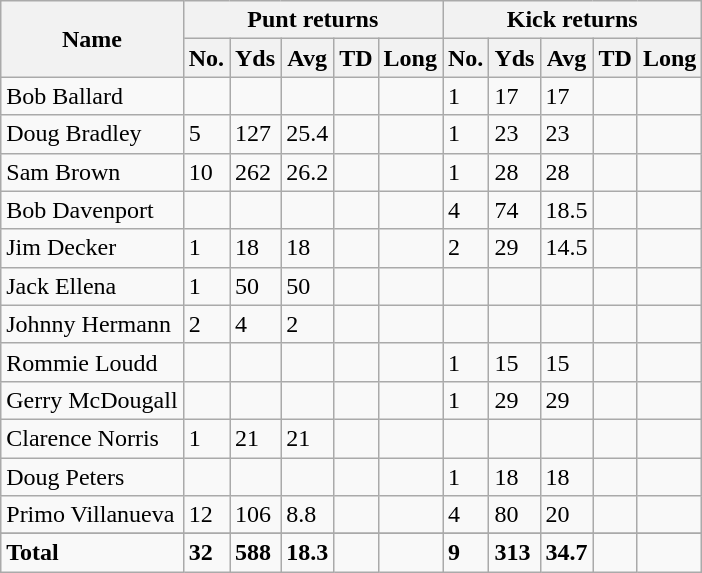<table class="wikitable collapsible collapsed  sortable" style="white-space:nowrap;">
<tr>
<th rowspan="2">Name</th>
<th colspan="5">Punt returns</th>
<th colspan="5">Kick returns</th>
</tr>
<tr>
<th>No.</th>
<th>Yds</th>
<th>Avg</th>
<th>TD</th>
<th>Long</th>
<th>No.</th>
<th>Yds</th>
<th>Avg</th>
<th>TD</th>
<th>Long</th>
</tr>
<tr>
<td>Bob Ballard</td>
<td></td>
<td></td>
<td></td>
<td></td>
<td></td>
<td>1</td>
<td>17</td>
<td>17</td>
<td></td>
<td></td>
</tr>
<tr>
<td>Doug Bradley</td>
<td>5</td>
<td>127</td>
<td>25.4</td>
<td></td>
<td></td>
<td>1</td>
<td>23</td>
<td>23</td>
<td></td>
<td></td>
</tr>
<tr>
<td>Sam Brown</td>
<td>10</td>
<td>262</td>
<td>26.2</td>
<td></td>
<td></td>
<td>1</td>
<td>28</td>
<td>28</td>
<td></td>
<td></td>
</tr>
<tr>
<td>Bob Davenport</td>
<td></td>
<td></td>
<td></td>
<td></td>
<td></td>
<td>4</td>
<td>74</td>
<td>18.5</td>
<td></td>
<td></td>
</tr>
<tr>
<td>Jim Decker</td>
<td>1</td>
<td>18</td>
<td>18</td>
<td></td>
<td></td>
<td>2</td>
<td>29</td>
<td>14.5</td>
<td></td>
<td></td>
</tr>
<tr>
<td>Jack Ellena</td>
<td>1</td>
<td>50</td>
<td>50</td>
<td></td>
<td></td>
<td></td>
<td></td>
<td></td>
<td></td>
<td></td>
</tr>
<tr>
<td>Johnny Hermann</td>
<td>2</td>
<td>4</td>
<td>2</td>
<td></td>
<td></td>
<td></td>
<td></td>
<td></td>
<td></td>
<td></td>
</tr>
<tr>
<td>Rommie Loudd</td>
<td></td>
<td></td>
<td></td>
<td></td>
<td></td>
<td>1</td>
<td>15</td>
<td>15</td>
<td></td>
<td></td>
</tr>
<tr>
<td>Gerry McDougall</td>
<td></td>
<td></td>
<td></td>
<td></td>
<td></td>
<td>1</td>
<td>29</td>
<td>29</td>
<td></td>
<td></td>
</tr>
<tr>
<td>Clarence Norris</td>
<td>1</td>
<td>21</td>
<td>21</td>
<td></td>
<td></td>
<td></td>
<td></td>
<td></td>
<td></td>
<td></td>
</tr>
<tr>
<td>Doug Peters</td>
<td></td>
<td></td>
<td></td>
<td></td>
<td></td>
<td>1</td>
<td>18</td>
<td>18</td>
<td></td>
<td></td>
</tr>
<tr>
<td>Primo Villanueva</td>
<td>12</td>
<td>106</td>
<td>8.8</td>
<td></td>
<td></td>
<td>4</td>
<td>80</td>
<td>20</td>
<td></td>
<td></td>
</tr>
<tr>
</tr>
<tr class="sortbottom" style="font-weight:bold;">
<td>Total</td>
<td>32</td>
<td>588</td>
<td>18.3</td>
<td></td>
<td></td>
<td>9</td>
<td>313</td>
<td>34.7</td>
<td></td>
<td></td>
</tr>
</table>
